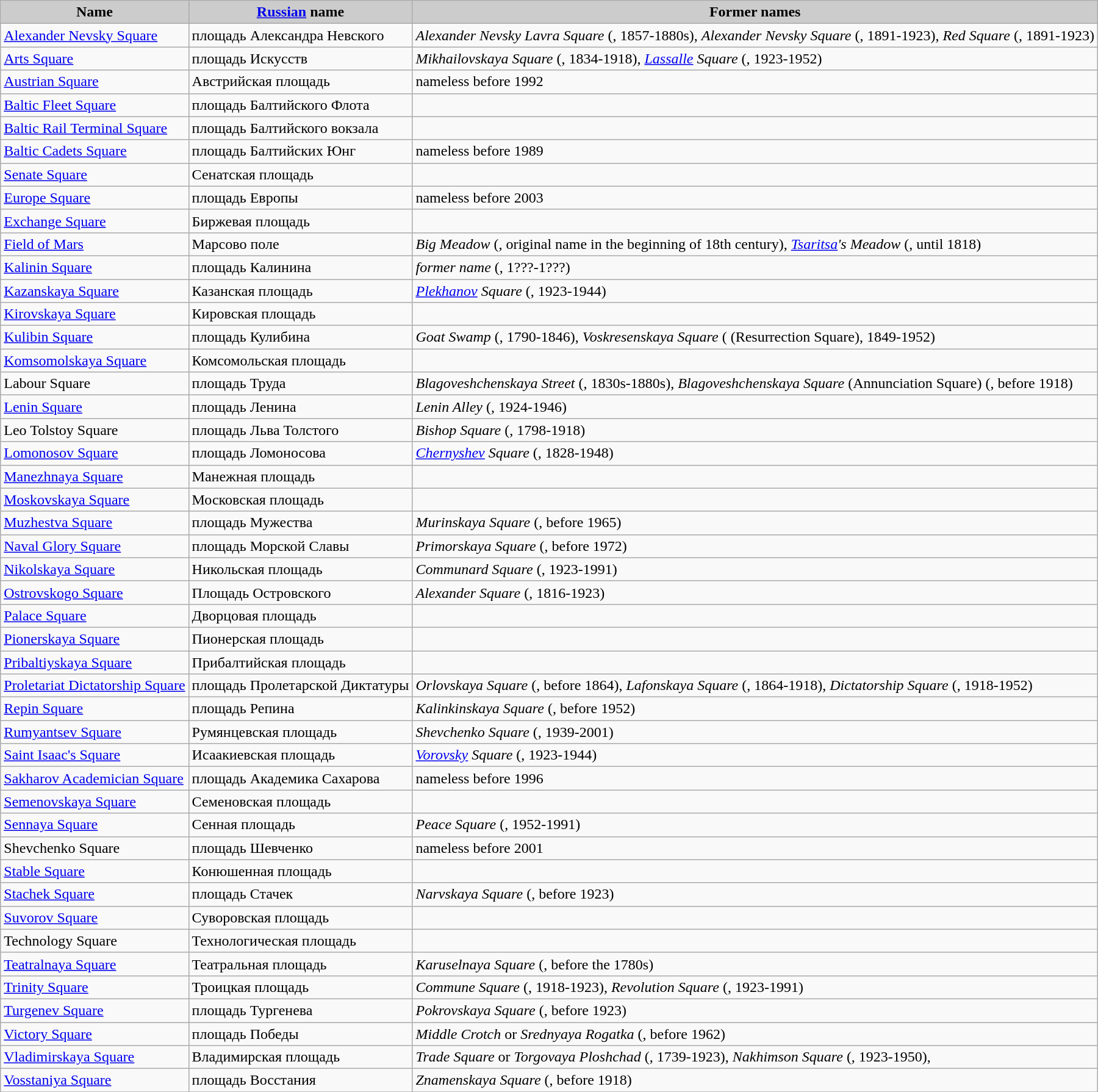<table class="wikitable">
<tr>
<th style="background: #cccccc;">Name</th>
<th style="background: #cccccc;"><a href='#'>Russian</a> name</th>
<th style="background: #cccccc;">Former names</th>
</tr>
<tr>
<td><a href='#'>Alexander Nevsky Square</a></td>
<td>площадь Александра Невского</td>
<td><em>Alexander Nevsky Lavra Square</em> (, 1857-1880s), <em>Alexander Nevsky Square</em> (, 1891-1923), <em>Red Square</em> (, 1891-1923)</td>
</tr>
<tr>
<td><a href='#'>Arts Square</a></td>
<td>площадь Искусств</td>
<td><em>Mikhailovskaya Square</em> (, 1834-1918), <em><a href='#'>Lassalle</a> Square</em> (, 1923-1952)</td>
</tr>
<tr>
<td><a href='#'>Austrian Square</a></td>
<td>Австрийская площадь</td>
<td>nameless before 1992</td>
</tr>
<tr>
<td><a href='#'>Baltic Fleet Square</a></td>
<td>площадь Балтийского Флота</td>
<td></td>
</tr>
<tr>
<td><a href='#'>Baltic Rail Terminal Square</a></td>
<td>площадь Балтийского вокзала</td>
<td></td>
</tr>
<tr>
<td><a href='#'>Baltic Cadets Square</a></td>
<td>площадь Балтийских Юнг</td>
<td>nameless before 1989</td>
</tr>
<tr>
<td><a href='#'>Senate Square</a></td>
<td>Сенатская площадь</td>
<td></td>
</tr>
<tr>
<td><a href='#'>Europe Square</a></td>
<td>площадь Европы</td>
<td>nameless before 2003</td>
</tr>
<tr>
<td><a href='#'>Exchange Square</a></td>
<td>Биржевая площадь</td>
<td></td>
</tr>
<tr>
<td><a href='#'>Field of Mars</a></td>
<td>Марсово поле</td>
<td><em>Big Meadow</em> (, original name in the beginning of 18th century), <em><a href='#'>Tsaritsa</a>'s Meadow</em> (, until 1818)</td>
</tr>
<tr>
<td><a href='#'>Kalinin Square</a></td>
<td>площадь Калинина</td>
<td><em>former name</em> (, 1???-1???)</td>
</tr>
<tr>
<td><a href='#'>Kazanskaya Square</a></td>
<td>Казанская площадь</td>
<td><em><a href='#'>Plekhanov</a> Square</em> (, 1923-1944)</td>
</tr>
<tr>
<td><a href='#'>Kirovskaya Square</a></td>
<td>Кировская площадь</td>
<td></td>
</tr>
<tr>
<td><a href='#'>Kulibin Square</a></td>
<td>площадь Кулибина</td>
<td><em>Goat Swamp</em> (, 1790-1846), <em>Voskresenskaya Square</em> ( (Resurrection Square), 1849-1952)</td>
</tr>
<tr>
<td><a href='#'>Komsomolskaya Square</a></td>
<td>Комсомольская площадь</td>
<td></td>
</tr>
<tr>
<td>Labour Square</td>
<td>площадь Труда</td>
<td><em>Blagoveshchenskaya Street</em> (, 1830s-1880s), <em>Blagoveshchenskaya Square</em> (Annunciation Square) (, before 1918)</td>
</tr>
<tr>
<td><a href='#'>Lenin Square</a></td>
<td>площадь Ленина</td>
<td><em>Lenin Alley</em> (, 1924-1946)</td>
</tr>
<tr>
<td>Leo Tolstoy Square</td>
<td>площадь Льва Толстого</td>
<td><em>Bishop Square</em> (, 1798-1918)</td>
</tr>
<tr>
<td><a href='#'>Lomonosov Square</a></td>
<td>площадь Ломоносова</td>
<td><em><a href='#'>Chernyshev</a> Square</em> (, 1828-1948)</td>
</tr>
<tr>
<td><a href='#'>Manezhnaya Square</a></td>
<td>Манежная площадь</td>
<td></td>
</tr>
<tr>
<td><a href='#'>Moskovskaya Square</a></td>
<td>Московская площадь</td>
<td></td>
</tr>
<tr>
<td><a href='#'>Muzhestva Square</a></td>
<td>площадь Мужества</td>
<td><em>Murinskaya Square</em> (, before 1965)</td>
</tr>
<tr>
<td><a href='#'>Naval Glory Square</a></td>
<td>площадь Морской Славы</td>
<td><em>Primorskaya Square</em> (, before 1972)</td>
</tr>
<tr>
<td><a href='#'>Nikolskaya Square</a></td>
<td>Никольская площадь</td>
<td><em>Communard Square</em> (, 1923-1991)</td>
</tr>
<tr>
<td><a href='#'>Ostrovskogo Square</a></td>
<td>Площадь Островского</td>
<td><em>Alexander Square</em> (, 1816-1923)</td>
</tr>
<tr>
<td><a href='#'>Palace Square</a></td>
<td>Дворцовая площадь</td>
<td></td>
</tr>
<tr>
<td><a href='#'>Pionerskaya Square</a></td>
<td>Пионерская площадь</td>
<td></td>
</tr>
<tr>
<td><a href='#'>Pribaltiyskaya Square</a></td>
<td>Прибалтийская площадь</td>
<td></td>
</tr>
<tr>
<td><a href='#'>Proletariat Dictatorship Square</a></td>
<td>площадь Пролетарской Диктатуры</td>
<td><em>Orlovskaya Square</em> (, before 1864), <em>Lafonskaya Square</em> (, 1864-1918), <em>Dictatorship Square</em> (, 1918-1952)</td>
</tr>
<tr>
<td><a href='#'>Repin Square</a></td>
<td>площадь Репина</td>
<td><em>Kalinkinskaya Square</em> (, before 1952)</td>
</tr>
<tr>
<td><a href='#'>Rumyantsev Square</a></td>
<td>Румянцевская площадь</td>
<td><em>Shevchenko Square</em> (, 1939-2001)</td>
</tr>
<tr>
<td><a href='#'>Saint Isaac's Square</a></td>
<td>Исаакиевская площадь</td>
<td><em><a href='#'>Vorovsky</a> Square</em> (, 1923-1944)</td>
</tr>
<tr>
<td><a href='#'>Sakharov Academician Square</a></td>
<td>площадь Академика Сахарова</td>
<td>nameless before 1996</td>
</tr>
<tr>
<td><a href='#'>Semenovskaya Square</a></td>
<td>Семеновская площадь</td>
<td></td>
</tr>
<tr>
<td><a href='#'>Sennaya Square</a></td>
<td>Сенная площадь</td>
<td><em>Peace Square</em> (, 1952-1991)</td>
</tr>
<tr>
<td>Shevchenko Square</td>
<td>площадь Шевченко</td>
<td>nameless before 2001</td>
</tr>
<tr>
<td><a href='#'>Stable Square</a></td>
<td>Конюшенная площадь</td>
<td></td>
</tr>
<tr>
<td><a href='#'>Stachek Square</a></td>
<td>площадь Стачек</td>
<td><em>Narvskaya Square</em> (, before 1923)</td>
</tr>
<tr>
<td><a href='#'>Suvorov Square</a></td>
<td>Суворовская площадь</td>
<td></td>
</tr>
<tr>
<td>Technology Square</td>
<td>Технологическая площадь</td>
<td></td>
</tr>
<tr>
<td><a href='#'>Teatralnaya Square</a></td>
<td>Театральная площадь</td>
<td><em>Karuselnaya Square</em> (, before the 1780s)</td>
</tr>
<tr>
<td><a href='#'>Trinity Square</a></td>
<td>Троицкая площадь</td>
<td><em>Commune Square</em> (, 1918-1923), <em>Revolution Square</em> (, 1923-1991)</td>
</tr>
<tr>
<td><a href='#'>Turgenev Square</a></td>
<td>площадь Тургенева</td>
<td><em>Pokrovskaya Square</em> (, before 1923)</td>
</tr>
<tr>
<td><a href='#'>Victory Square</a></td>
<td>площадь Победы</td>
<td><em>Middle Crotch</em> or <em>Srednyaya Rogatka</em> (, before 1962)</td>
</tr>
<tr>
<td><a href='#'>Vladimirskaya Square</a></td>
<td>Владимирская площадь</td>
<td><em>Trade Square</em> or <em>Torgovaya Ploshchad</em> (, 1739-1923), <em>Nakhimson Square</em> (, 1923-1950),</td>
</tr>
<tr>
<td><a href='#'>Vosstaniya Square</a></td>
<td>площадь Восстания</td>
<td><em>Znamenskaya Square</em> (, before 1918)<br></td>
</tr>
<tr>
</tr>
</table>
